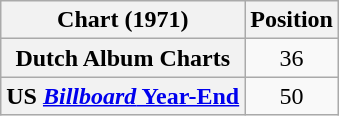<table class="wikitable sortable plainrowheaders" style="text-align:center">
<tr>
<th>Chart (1971)</th>
<th>Position</th>
</tr>
<tr>
<th scope="row">Dutch Album Charts</th>
<td>36</td>
</tr>
<tr>
<th scope="row">US <a href='#'><em>Billboard</em> Year-End</a></th>
<td>50</td>
</tr>
</table>
